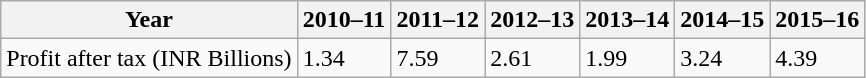<table class="wikitable">
<tr>
<th>Year</th>
<th>2010–11</th>
<th>2011–12</th>
<th>2012–13</th>
<th>2013–14</th>
<th>2014–15</th>
<th>2015–16</th>
</tr>
<tr>
<td>Profit after tax (INR Billions)</td>
<td>1.34</td>
<td>7.59</td>
<td>2.61</td>
<td>1.99</td>
<td>3.24</td>
<td>4.39</td>
</tr>
</table>
